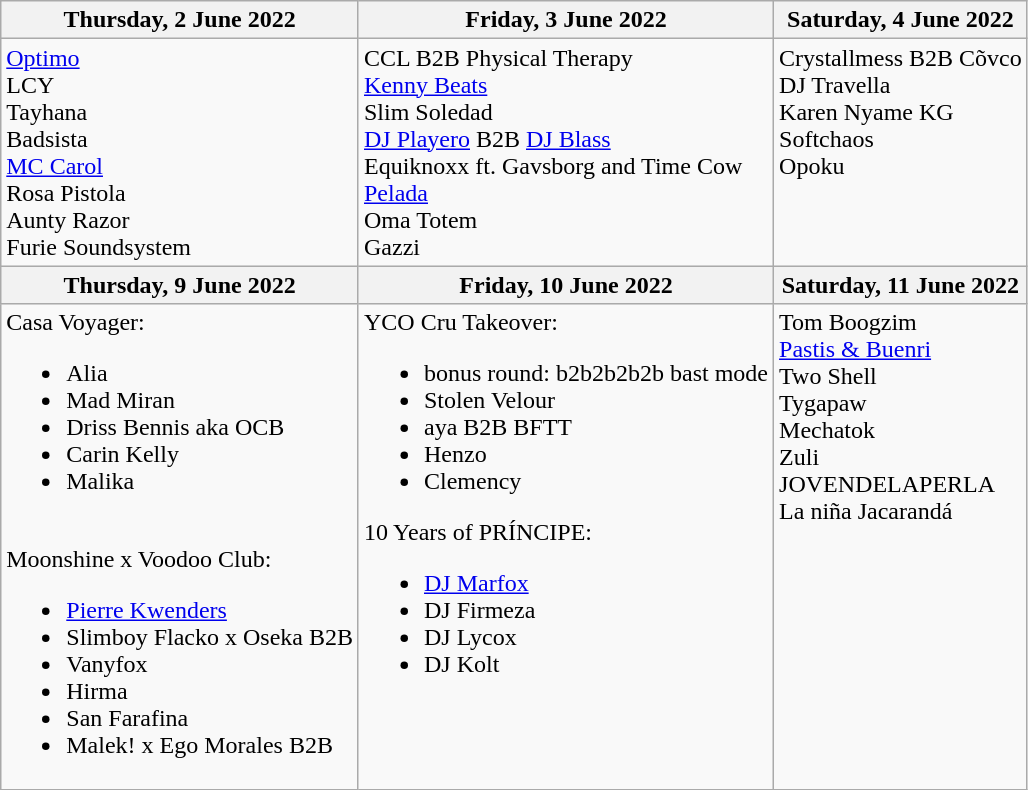<table class="wikitable">
<tr>
<th>Thursday, 2 June 2022</th>
<th>Friday, 3 June 2022</th>
<th>Saturday, 4 June 2022</th>
</tr>
<tr valign="top">
<td><a href='#'>Optimo</a><br>LCY<br>Tayhana<br>Badsista<br><a href='#'>MC Carol</a><br>Rosa Pistola<br>Aunty Razor<br>Furie Soundsystem</td>
<td>CCL B2B Physical Therapy<br><a href='#'>Kenny Beats</a><br>Slim Soledad<br><a href='#'>DJ Playero</a> B2B <a href='#'>DJ Blass</a><br>Equiknoxx ft. Gavsborg and Time Cow<br><a href='#'>Pelada</a><br>Oma Totem<br>Gazzi</td>
<td>Crystallmess B2B Cõvco<br>DJ Travella<br>Karen Nyame KG<br>Softchaos<br>Opoku</td>
</tr>
<tr>
<th>Thursday, 9 June 2022</th>
<th>Friday, 10 June 2022</th>
<th>Saturday, 11 June 2022</th>
</tr>
<tr valign="top">
<td>Casa Voyager:<br><ul><li>Alia</li><li>Mad Miran</li><li>Driss Bennis aka OCB</li><li>Carin Kelly</li><li>Malika</li></ul><br>Moonshine x Voodoo Club:<ul><li><a href='#'>Pierre Kwenders</a></li><li>Slimboy Flacko x Oseka B2B</li><li>Vanyfox</li><li>Hirma</li><li>San Farafina</li><li>Malek! x Ego Morales B2B</li></ul></td>
<td>YCO Cru Takeover:<br><ul><li>bonus round: b2b2b2b2b bast mode</li><li>Stolen Velour</li><li>aya B2B BFTT</li><li>Henzo</li><li>Clemency</li></ul>10 Years of PRÍNCIPE:<ul><li><a href='#'>DJ Marfox</a></li><li>DJ Firmeza</li><li>DJ Lycox</li><li>DJ Kolt</li></ul></td>
<td>Tom Boogzim<br><a href='#'>Pastis & Buenri</a><br>Two Shell<br>Tygapaw<br>Mechatok<br>Zuli<br>JOVENDELAPERLA<br>La niña Jacarandá</td>
</tr>
</table>
